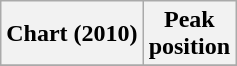<table class="wikitable sortable plainrowheaders">
<tr>
<th>Chart (2010)</th>
<th>Peak<br>position</th>
</tr>
<tr>
</tr>
</table>
